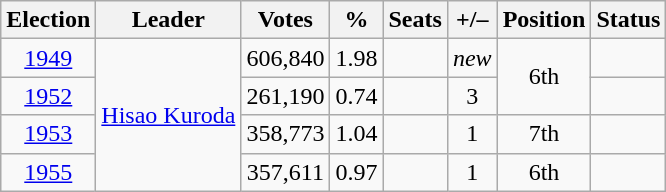<table class="wikitable" style="text-align:center">
<tr>
<th>Election</th>
<th>Leader</th>
<th>Votes</th>
<th>%</th>
<th>Seats</th>
<th>+/–</th>
<th>Position</th>
<th>Status</th>
</tr>
<tr>
<td><a href='#'>1949</a></td>
<td rowspan="4"><a href='#'>Hisao Kuroda</a></td>
<td>606,840</td>
<td>1.98</td>
<td></td>
<td><em>new</em></td>
<td rowspan="2">6th</td>
<td></td>
</tr>
<tr>
<td><a href='#'>1952</a></td>
<td>261,190</td>
<td>0.74</td>
<td></td>
<td> 3</td>
<td></td>
</tr>
<tr>
<td><a href='#'>1953</a></td>
<td>358,773</td>
<td>1.04</td>
<td></td>
<td> 1</td>
<td>7th</td>
<td></td>
</tr>
<tr>
<td><a href='#'>1955</a></td>
<td>357,611</td>
<td>0.97</td>
<td></td>
<td> 1</td>
<td>6th</td>
<td></td>
</tr>
</table>
